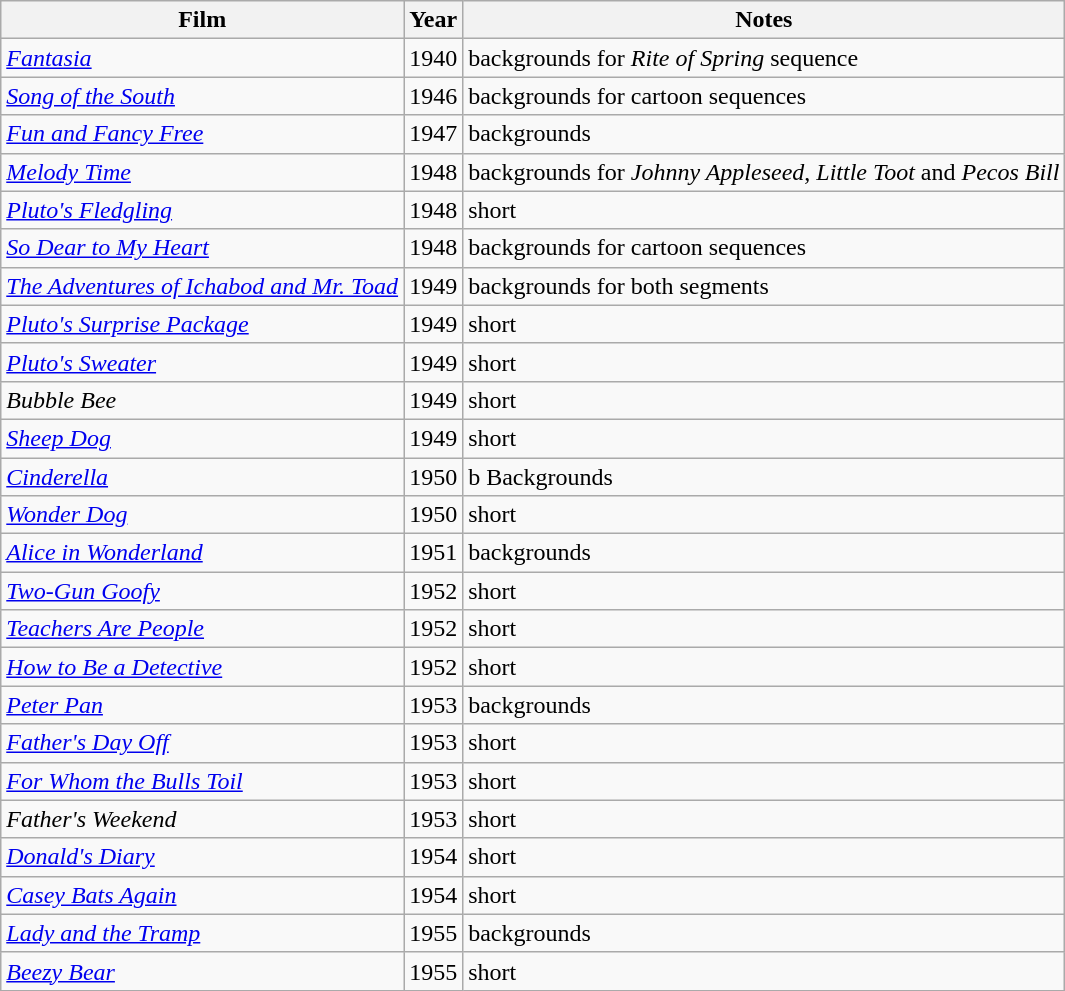<table class="wikitable">
<tr>
<th>Film</th>
<th>Year</th>
<th>Notes</th>
</tr>
<tr>
<td><em><a href='#'>Fantasia</a></em></td>
<td>1940</td>
<td>backgrounds for <em>Rite of Spring</em> sequence</td>
</tr>
<tr>
<td><em><a href='#'>Song of the South</a></em></td>
<td>1946</td>
<td>backgrounds for cartoon sequences</td>
</tr>
<tr>
<td><em><a href='#'>Fun and Fancy Free</a></em></td>
<td>1947</td>
<td>backgrounds</td>
</tr>
<tr>
<td><em><a href='#'>Melody Time</a></em></td>
<td>1948</td>
<td>backgrounds for <em>Johnny Appleseed</em>, <em>Little Toot</em> and <em>Pecos Bill</em></td>
</tr>
<tr>
<td><em><a href='#'>Pluto's Fledgling</a></em></td>
<td>1948</td>
<td>short</td>
</tr>
<tr>
<td><em><a href='#'>So Dear to My Heart</a></em></td>
<td>1948</td>
<td>backgrounds for cartoon sequences</td>
</tr>
<tr>
<td><em><a href='#'>The Adventures of Ichabod and Mr. Toad</a></em></td>
<td>1949</td>
<td>backgrounds for both segments</td>
</tr>
<tr>
<td><em><a href='#'>Pluto's Surprise Package</a></em></td>
<td>1949</td>
<td>short</td>
</tr>
<tr>
<td><em><a href='#'>Pluto's Sweater</a></em></td>
<td>1949</td>
<td>short</td>
</tr>
<tr>
<td><em>Bubble Bee</em></td>
<td>1949</td>
<td>short</td>
</tr>
<tr>
<td><em><a href='#'>Sheep Dog</a></em></td>
<td>1949</td>
<td>short</td>
</tr>
<tr>
<td><em><a href='#'>Cinderella</a></em></td>
<td>1950</td>
<td>b Backgrounds</td>
</tr>
<tr>
<td><em><a href='#'>Wonder Dog</a></em></td>
<td>1950</td>
<td>short</td>
</tr>
<tr>
<td><em><a href='#'>Alice in Wonderland</a></em></td>
<td>1951</td>
<td>backgrounds</td>
</tr>
<tr>
<td><em><a href='#'>Two-Gun Goofy</a></em></td>
<td>1952</td>
<td>short</td>
</tr>
<tr>
<td><em><a href='#'>Teachers Are People</a></em></td>
<td>1952</td>
<td>short</td>
</tr>
<tr>
<td><em><a href='#'>How to Be a Detective</a></em></td>
<td>1952</td>
<td>short</td>
</tr>
<tr>
<td><em><a href='#'>Peter Pan</a></em></td>
<td>1953</td>
<td>backgrounds</td>
</tr>
<tr>
<td><em><a href='#'>Father's Day Off</a></em></td>
<td>1953</td>
<td>short</td>
</tr>
<tr>
<td><em><a href='#'>For Whom the Bulls Toil</a></em></td>
<td>1953</td>
<td>short</td>
</tr>
<tr>
<td><em>Father's Weekend</em></td>
<td>1953</td>
<td>short</td>
</tr>
<tr>
<td><em><a href='#'>Donald's Diary</a></em></td>
<td>1954</td>
<td>short</td>
</tr>
<tr>
<td><em><a href='#'>Casey Bats Again</a></em></td>
<td>1954</td>
<td>short</td>
</tr>
<tr>
<td><em><a href='#'>Lady and the Tramp</a></em></td>
<td>1955</td>
<td>backgrounds</td>
</tr>
<tr>
<td><em><a href='#'>Beezy Bear</a></em></td>
<td>1955</td>
<td>short</td>
</tr>
</table>
